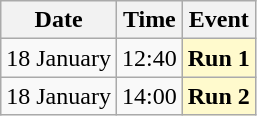<table class=wikitable>
<tr>
<th>Date</th>
<th>Time</th>
<th>Event</th>
</tr>
<tr>
<td>18 January</td>
<td>12:40</td>
<td style=background:lemonchiffon><strong>Run 1</strong></td>
</tr>
<tr>
<td>18 January</td>
<td>14:00</td>
<td style=background:lemonchiffon><strong>Run 2</strong></td>
</tr>
</table>
